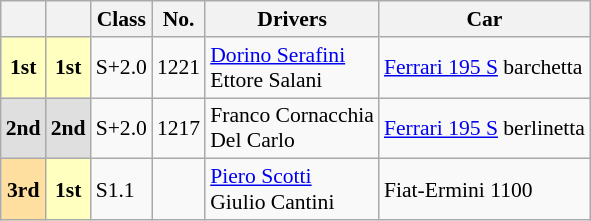<table class="wikitable" style="font-size:90%">
<tr>
<th></th>
<th></th>
<th>Class</th>
<th>No.</th>
<th>Drivers</th>
<th>Car</th>
</tr>
<tr>
<th style="background:#ffffbf;"><strong>1st</strong></th>
<th style="background:#ffffbf;"><strong>1st</strong></th>
<td>S+2.0</td>
<td>1221</td>
<td> <a href='#'>Dorino Serafini</a><br> Ettore Salani</td>
<td><a href='#'>Ferrari 195 S</a> barchetta</td>
</tr>
<tr>
<th style="background:#dfdfdf;">2nd</th>
<th style="background:#dfdfdf;">2nd</th>
<td>S+2.0</td>
<td>1217</td>
<td> Franco Cornacchia<br> Del Carlo</td>
<td><a href='#'>Ferrari 195 S</a> berlinetta</td>
</tr>
<tr>
<th style="background:#ffdf9f;">3rd</th>
<th style="background:#ffffbf;"><strong>1st</strong></th>
<td>S1.1</td>
<td></td>
<td> <a href='#'>Piero Scotti</a><br> Giulio Cantini</td>
<td>Fiat-Ermini 1100</td>
</tr>
</table>
